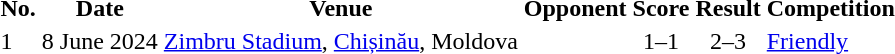<table>
<tr>
<th>No.</th>
<th>Date</th>
<th>Venue</th>
<th>Opponent</th>
<th>Score</th>
<th>Result</th>
<th>Competition</th>
</tr>
<tr>
<td>1</td>
<td>8 June 2024</td>
<td align="center"><a href='#'>Zimbru Stadium</a>, <a href='#'>Chișinău</a>, Moldova</td>
<td></td>
<td align="center">1–1</td>
<td align="center">2–3</td>
<td><a href='#'>Friendly</a></td>
</tr>
</table>
